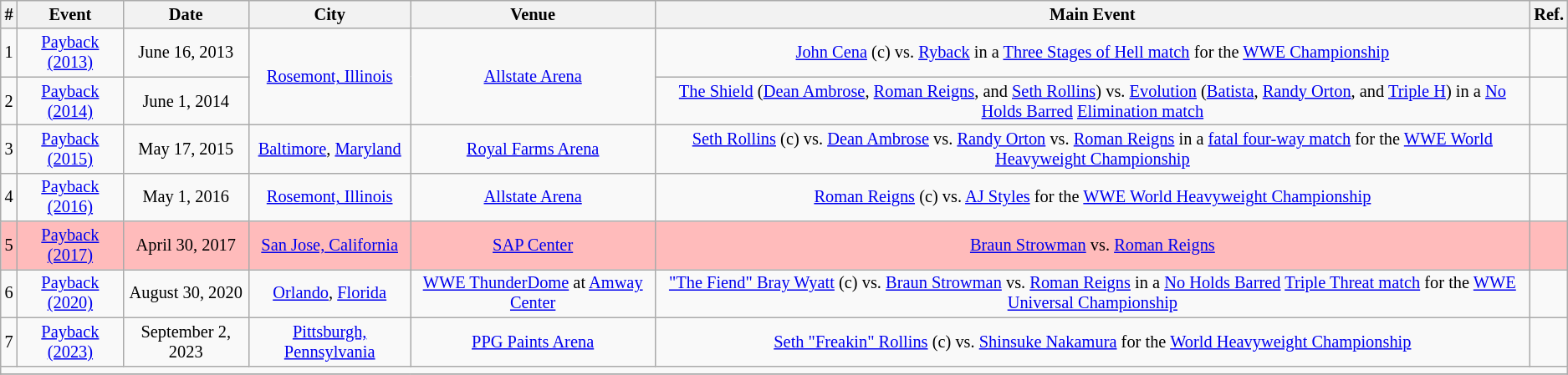<table class="sortable wikitable succession-box" style="font-size:85%; text-align:center;">
<tr>
<th>#</th>
<th>Event</th>
<th>Date</th>
<th>City</th>
<th>Venue</th>
<th>Main Event</th>
<th>Ref.</th>
</tr>
<tr>
<td>1</td>
<td><a href='#'>Payback (2013)</a></td>
<td>June 16, 2013</td>
<td rowspan="2"><a href='#'>Rosemont, Illinois</a></td>
<td rowspan="2"><a href='#'>Allstate Arena</a></td>
<td><a href='#'>John Cena</a> (c) vs. <a href='#'>Ryback</a> in a <a href='#'>Three Stages of Hell match</a> for the <a href='#'>WWE Championship</a></td>
<td></td>
</tr>
<tr>
<td>2</td>
<td><a href='#'>Payback (2014)</a></td>
<td>June 1, 2014</td>
<td><a href='#'>The Shield</a> (<a href='#'>Dean Ambrose</a>, <a href='#'>Roman Reigns</a>, and <a href='#'>Seth Rollins</a>) vs. <a href='#'>Evolution</a> (<a href='#'>Batista</a>, <a href='#'>Randy Orton</a>, and <a href='#'>Triple H</a>) in a <a href='#'>No Holds Barred</a> <a href='#'>Elimination match</a></td>
<td></td>
</tr>
<tr>
<td>3</td>
<td><a href='#'>Payback (2015)</a></td>
<td>May 17, 2015</td>
<td><a href='#'>Baltimore</a>, <a href='#'>Maryland</a></td>
<td><a href='#'>Royal Farms Arena</a></td>
<td><a href='#'>Seth Rollins</a> (c) vs. <a href='#'>Dean Ambrose</a> vs. <a href='#'>Randy Orton</a> vs. <a href='#'>Roman Reigns</a> in a <a href='#'>fatal four-way match</a> for the <a href='#'>WWE World Heavyweight Championship</a></td>
<td></td>
</tr>
<tr>
<td>4</td>
<td><a href='#'>Payback (2016)</a></td>
<td>May 1, 2016</td>
<td><a href='#'>Rosemont, Illinois</a></td>
<td><a href='#'>Allstate Arena</a></td>
<td><a href='#'>Roman Reigns</a> (c) vs. <a href='#'>AJ Styles</a> for the <a href='#'>WWE World Heavyweight Championship</a></td>
<td></td>
</tr>
<tr style="background:#FBB;">
<td>5</td>
<td><a href='#'>Payback (2017)</a></td>
<td>April 30, 2017</td>
<td><a href='#'>San Jose, California</a></td>
<td><a href='#'>SAP Center</a></td>
<td><a href='#'>Braun Strowman</a> vs. <a href='#'>Roman Reigns</a></td>
<td></td>
</tr>
<tr>
<td>6</td>
<td><a href='#'>Payback (2020)</a></td>
<td>August 30, 2020</td>
<td><a href='#'>Orlando</a>, <a href='#'>Florida</a></td>
<td><a href='#'>WWE ThunderDome</a> at <a href='#'>Amway Center</a></td>
<td><a href='#'>"The Fiend" Bray Wyatt</a> (c) vs. <a href='#'>Braun Strowman</a> vs. <a href='#'>Roman Reigns</a> in a <a href='#'>No Holds Barred</a> <a href='#'>Triple Threat match</a> for the <a href='#'>WWE Universal Championship</a></td>
<td></td>
</tr>
<tr>
<td>7</td>
<td><a href='#'>Payback (2023)</a></td>
<td>September 2, 2023</td>
<td><a href='#'>Pittsburgh, Pennsylvania</a></td>
<td><a href='#'>PPG Paints Arena</a></td>
<td><a href='#'>Seth "Freakin" Rollins</a> (c) vs. <a href='#'>Shinsuke Nakamura</a> for the <a href='#'>World Heavyweight Championship</a></td>
<td></td>
</tr>
<tr>
<td colspan="10"></td>
</tr>
<tr>
</tr>
</table>
